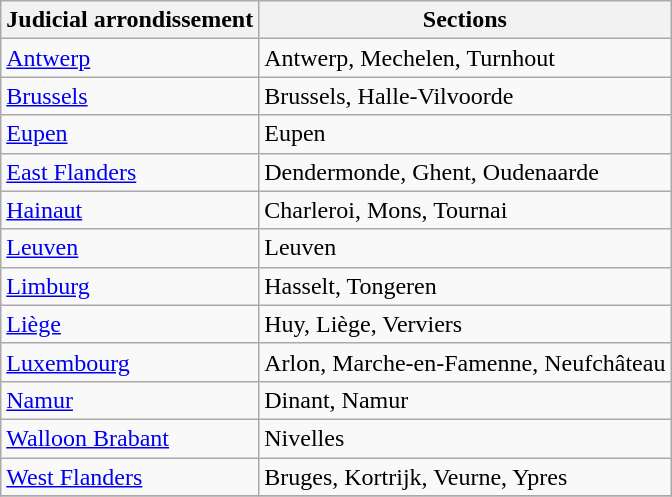<table class="wikitable">
<tr>
<th>Judicial arrondissement</th>
<th>Sections</th>
</tr>
<tr>
<td><a href='#'>Antwerp</a></td>
<td>Antwerp, Mechelen, Turnhout</td>
</tr>
<tr>
<td><a href='#'>Brussels</a></td>
<td>Brussels, Halle-Vilvoorde</td>
</tr>
<tr>
<td><a href='#'>Eupen</a></td>
<td>Eupen</td>
</tr>
<tr>
<td><a href='#'>East Flanders</a></td>
<td>Dendermonde, Ghent, Oudenaarde</td>
</tr>
<tr>
<td><a href='#'>Hainaut</a></td>
<td>Charleroi, Mons, Tournai</td>
</tr>
<tr>
<td><a href='#'>Leuven</a></td>
<td>Leuven</td>
</tr>
<tr>
<td><a href='#'>Limburg</a></td>
<td>Hasselt, Tongeren</td>
</tr>
<tr>
<td><a href='#'>Liège</a></td>
<td>Huy, Liège, Verviers</td>
</tr>
<tr>
<td><a href='#'>Luxembourg</a></td>
<td>Arlon, Marche-en-Famenne, Neufchâteau</td>
</tr>
<tr>
<td><a href='#'>Namur</a></td>
<td>Dinant,  Namur</td>
</tr>
<tr>
<td><a href='#'>Walloon Brabant</a></td>
<td>Nivelles</td>
</tr>
<tr>
<td><a href='#'>West Flanders</a></td>
<td>Bruges, Kortrijk, Veurne, Ypres</td>
</tr>
<tr>
</tr>
</table>
